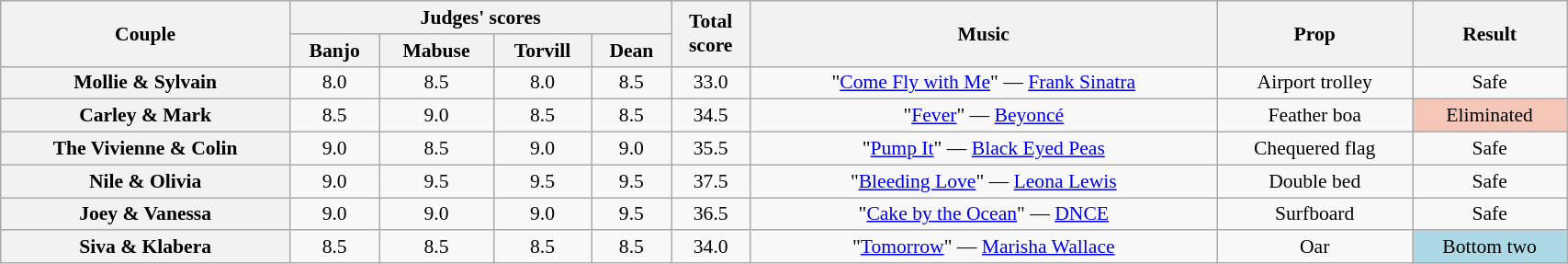<table class="wikitable sortable" style="text-align:center; font-size:90%; width:90%">
<tr>
<th scope="col" rowspan=2>Couple</th>
<th scope="col" colspan=4 class="unsortable">Judges' scores</th>
<th scope="col" rowspan=2>Total<br>score</th>
<th scope="col" rowspan=2 class="unsortable">Music</th>
<th scope="col" rowspan=2 class="unsortable">Prop</th>
<th scope="col" rowspan=2 class="unsortable">Result</th>
</tr>
<tr>
<th class="unsortable">Banjo</th>
<th class="unsortable">Mabuse</th>
<th class="unsortable">Torvill</th>
<th class="unsortable">Dean</th>
</tr>
<tr>
<th scope="row">Mollie & Sylvain</th>
<td>8.0</td>
<td>8.5</td>
<td>8.0</td>
<td>8.5</td>
<td>33.0</td>
<td>"<a href='#'>Come Fly with Me</a>" — <a href='#'>Frank Sinatra</a></td>
<td>Airport trolley</td>
<td>Safe</td>
</tr>
<tr>
<th scope="row">Carley & Mark</th>
<td>8.5</td>
<td>9.0</td>
<td>8.5</td>
<td>8.5</td>
<td>34.5</td>
<td>"<a href='#'>Fever</a>" — <a href='#'>Beyoncé</a></td>
<td>Feather boa</td>
<td bgcolor=f4c7b8>Eliminated</td>
</tr>
<tr>
<th scope="row">The Vivienne & Colin</th>
<td>9.0</td>
<td>8.5</td>
<td>9.0</td>
<td>9.0</td>
<td>35.5</td>
<td>"<a href='#'>Pump It</a>" — <a href='#'>Black Eyed Peas</a></td>
<td>Chequered flag</td>
<td>Safe</td>
</tr>
<tr>
<th scope="row">Nile & Olivia</th>
<td>9.0</td>
<td>9.5</td>
<td>9.5</td>
<td>9.5</td>
<td>37.5</td>
<td>"<a href='#'>Bleeding Love</a>" — <a href='#'>Leona Lewis</a></td>
<td>Double bed</td>
<td>Safe</td>
</tr>
<tr>
<th scope="row">Joey & Vanessa</th>
<td>9.0</td>
<td>9.0</td>
<td>9.0</td>
<td>9.5</td>
<td>36.5</td>
<td>"<a href='#'>Cake by the Ocean</a>" — <a href='#'>DNCE</a></td>
<td>Surfboard</td>
<td>Safe</td>
</tr>
<tr>
<th scope="row">Siva & Klabera</th>
<td>8.5</td>
<td>8.5</td>
<td>8.5</td>
<td>8.5</td>
<td>34.0</td>
<td>"<a href='#'>Tomorrow</a>" — <a href='#'>Marisha Wallace</a></td>
<td>Oar</td>
<td bgcolor=lightblue>Bottom two</td>
</tr>
</table>
